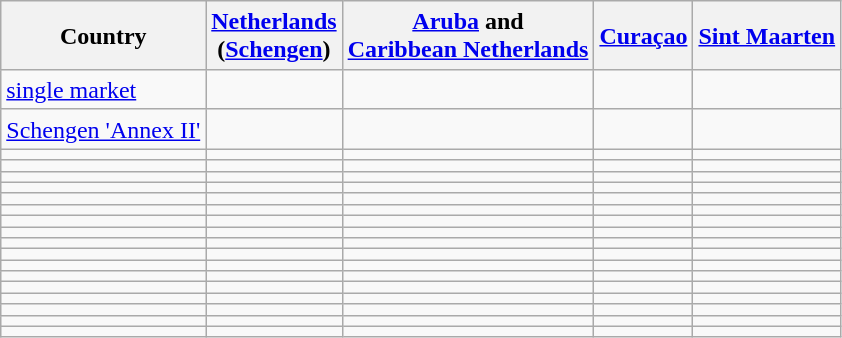<table class="wikitable sortable" style=line-height:1.2>
<tr>
<th>Country</th>
<th><a href='#'>Netherlands</a><br>(<a href='#'>Schengen</a>)</th>
<th><a href='#'>Aruba</a> and<br><a href='#'>Caribbean Netherlands</a></th>
<th><a href='#'>Curaçao</a></th>
<th><a href='#'>Sint Maarten</a></th>
</tr>
<tr>
<td> <a href='#'>single market</a></td>
<td></td>
<td></td>
<td></td>
<td></td>
</tr>
<tr>
<td><a href='#'>Schengen 'Annex II'</a></td>
<td></td>
<td></td>
<td></td>
<td></td>
</tr>
<tr>
<td></td>
<td></td>
<td></td>
<td></td>
<td></td>
</tr>
<tr>
<td></td>
<td></td>
<td></td>
<td></td>
<td></td>
</tr>
<tr>
<td></td>
<td></td>
<td></td>
<td></td>
<td></td>
</tr>
<tr>
<td></td>
<td></td>
<td></td>
<td></td>
<td></td>
</tr>
<tr>
<td></td>
<td></td>
<td></td>
<td></td>
<td></td>
</tr>
<tr>
<td></td>
<td></td>
<td></td>
<td></td>
<td></td>
</tr>
<tr>
<td></td>
<td></td>
<td></td>
<td></td>
<td></td>
</tr>
<tr>
<td></td>
<td></td>
<td></td>
<td></td>
<td></td>
</tr>
<tr>
<td></td>
<td></td>
<td></td>
<td></td>
<td></td>
</tr>
<tr>
<td></td>
<td></td>
<td></td>
<td></td>
<td></td>
</tr>
<tr>
<td></td>
<td></td>
<td></td>
<td></td>
<td></td>
</tr>
<tr>
<td></td>
<td></td>
<td></td>
<td></td>
<td></td>
</tr>
<tr>
<td></td>
<td></td>
<td></td>
<td></td>
<td></td>
</tr>
<tr>
<td></td>
<td></td>
<td></td>
<td></td>
<td></td>
</tr>
<tr>
<td></td>
<td></td>
<td></td>
<td></td>
<td></td>
</tr>
<tr>
<td></td>
<td></td>
<td></td>
<td></td>
<td></td>
</tr>
<tr>
<td></td>
<td></td>
<td></td>
<td></td>
<td></td>
</tr>
</table>
